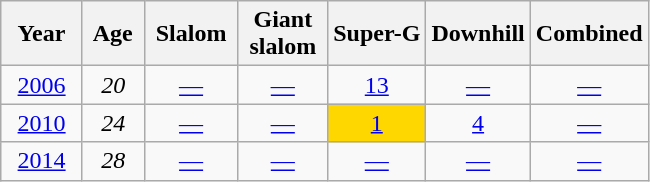<table class=wikitable style="text-align:center">
<tr>
<th>  Year  </th>
<th> Age </th>
<th> Slalom </th>
<th>Giant<br> slalom </th>
<th>Super-G</th>
<th>Downhill</th>
<th>Combined</th>
</tr>
<tr>
<td><a href='#'>2006</a></td>
<td><em>20</em></td>
<td><a href='#'>—</a></td>
<td><a href='#'>—</a></td>
<td><a href='#'>13</a></td>
<td><a href='#'>—</a></td>
<td><a href='#'>—</a></td>
</tr>
<tr>
<td><a href='#'>2010</a></td>
<td><em>24</em></td>
<td><a href='#'>—</a></td>
<td><a href='#'>—</a></td>
<td style="background:gold;"><a href='#'>1</a></td>
<td><a href='#'>4</a></td>
<td><a href='#'>—</a></td>
</tr>
<tr>
<td><a href='#'>2014</a></td>
<td><em>28</em></td>
<td><a href='#'>—</a></td>
<td><a href='#'>—</a></td>
<td><a href='#'>—</a></td>
<td><a href='#'>—</a></td>
<td><a href='#'>—</a></td>
</tr>
</table>
